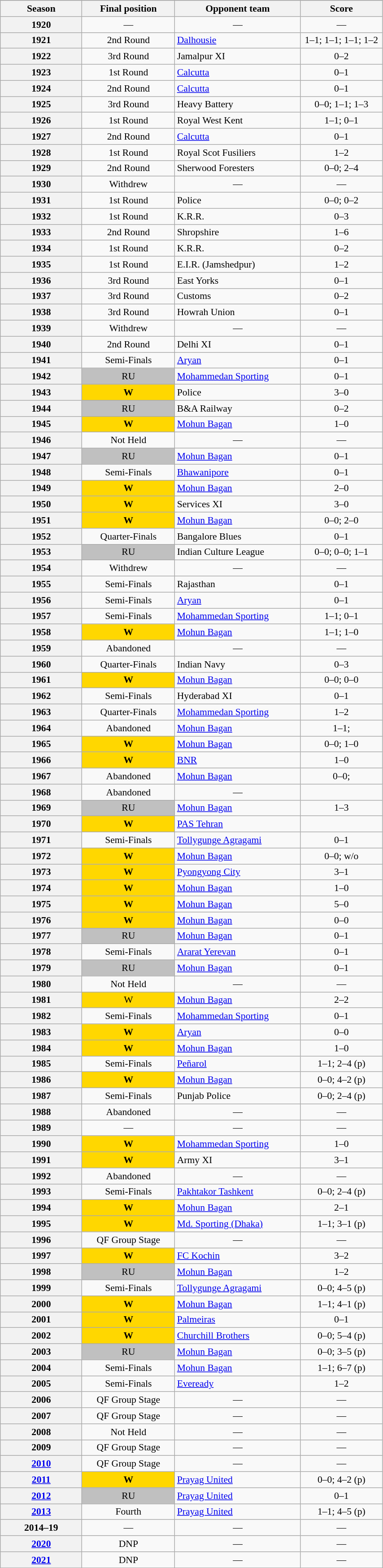<table class="wikitable sortable" style="font-size:90%; width:45%; text-align:center">
<tr>
</tr>
<tr>
<th width="10%" scope="col">Season</th>
<th width="10%" scope="col">Final position</th>
<th width="15%" scope="col">Opponent team</th>
<th width="10%" scope="col">Score</th>
</tr>
<tr>
<th>1920</th>
<td>—</td>
<td>—</td>
<td>—</td>
</tr>
<tr>
<th>1921</th>
<td>2nd Round</td>
<td align="left"><a href='#'>Dalhousie</a></td>
<td>1–1; 1–1; 1–1; 1–2</td>
</tr>
<tr>
<th>1922</th>
<td>3rd Round</td>
<td align="left">Jamalpur XI</td>
<td>0–2</td>
</tr>
<tr>
<th>1923</th>
<td>1st Round</td>
<td align="left"><a href='#'>Calcutta</a></td>
<td>0–1</td>
</tr>
<tr>
<th>1924</th>
<td>2nd Round</td>
<td align="left"><a href='#'>Calcutta</a></td>
<td>0–1</td>
</tr>
<tr>
<th>1925</th>
<td>3rd Round</td>
<td align="left">Heavy Battery</td>
<td>0–0; 1–1; 1–3</td>
</tr>
<tr>
<th>1926</th>
<td>1st Round</td>
<td align="left">Royal West Kent</td>
<td>1–1; 0–1</td>
</tr>
<tr>
<th>1927</th>
<td>2nd Round</td>
<td align="left"><a href='#'>Calcutta</a></td>
<td>0–1</td>
</tr>
<tr>
<th>1928</th>
<td>1st Round</td>
<td align="left">Royal Scot Fusiliers</td>
<td>1–2</td>
</tr>
<tr>
<th>1929</th>
<td>2nd Round</td>
<td align="left">Sherwood Foresters</td>
<td>0–0; 2–4</td>
</tr>
<tr>
<th>1930</th>
<td>Withdrew</td>
<td>—</td>
<td>—</td>
</tr>
<tr>
<th>1931</th>
<td>1st Round</td>
<td align="left">Police</td>
<td>0–0; 0–2</td>
</tr>
<tr>
<th>1932</th>
<td>1st Round</td>
<td align="left">K.R.R.</td>
<td>0–3</td>
</tr>
<tr>
<th>1933</th>
<td>2nd Round</td>
<td align="left">Shropshire</td>
<td>1–6</td>
</tr>
<tr>
<th>1934</th>
<td>1st Round</td>
<td align="left">K.R.R.</td>
<td>0–2</td>
</tr>
<tr>
<th>1935</th>
<td>1st Round</td>
<td align="left">E.I.R. (Jamshedpur)</td>
<td>1–2</td>
</tr>
<tr>
<th>1936</th>
<td>3rd Round</td>
<td align="left">East Yorks</td>
<td>0–1</td>
</tr>
<tr>
<th>1937</th>
<td>3rd Round</td>
<td align="left">Customs</td>
<td>0–2</td>
</tr>
<tr>
<th>1938</th>
<td>3rd Round</td>
<td align="left">Howrah Union</td>
<td>0–1</td>
</tr>
<tr>
<th>1939</th>
<td>Withdrew</td>
<td>—</td>
<td>—</td>
</tr>
<tr>
<th>1940</th>
<td>2nd Round</td>
<td align="left">Delhi XI</td>
<td>0–1</td>
</tr>
<tr>
<th>1941</th>
<td>Semi-Finals</td>
<td align="left"><a href='#'>Aryan</a></td>
<td>0–1</td>
</tr>
<tr>
<th>1942</th>
<td bgcolor=silver>RU</td>
<td align="left"><a href='#'>Mohammedan Sporting</a></td>
<td>0–1</td>
</tr>
<tr>
<th>1943</th>
<td bgcolor=gold><strong>W</strong></td>
<td align="left">Police</td>
<td>3–0</td>
</tr>
<tr>
<th>1944</th>
<td bgcolor=silver>RU</td>
<td align="left">B&A Railway</td>
<td>0–2</td>
</tr>
<tr>
<th>1945</th>
<td bgcolor=gold><strong>W</strong></td>
<td align="left"><a href='#'>Mohun Bagan</a></td>
<td>1–0</td>
</tr>
<tr>
<th>1946</th>
<td>Not Held</td>
<td>—</td>
<td>—</td>
</tr>
<tr>
<th>1947</th>
<td bgcolor=silver>RU</td>
<td align="left"><a href='#'>Mohun Bagan</a></td>
<td>0–1</td>
</tr>
<tr>
<th>1948</th>
<td>Semi-Finals</td>
<td align="left"><a href='#'>Bhawanipore</a></td>
<td>0–1</td>
</tr>
<tr>
<th>1949</th>
<td bgcolor=gold><strong>W</strong></td>
<td align="left"><a href='#'>Mohun Bagan</a></td>
<td>2–0</td>
</tr>
<tr>
<th>1950</th>
<td bgcolor=gold><strong>W</strong></td>
<td align="left">Services XI</td>
<td>3–0</td>
</tr>
<tr>
<th>1951</th>
<td bgcolor=gold><strong>W</strong></td>
<td align="left"><a href='#'>Mohun Bagan</a></td>
<td>0–0; 2–0</td>
</tr>
<tr>
<th>1952</th>
<td>Quarter-Finals</td>
<td align="left">Bangalore Blues</td>
<td>0–1</td>
</tr>
<tr>
<th>1953</th>
<td bgcolor=silver>RU</td>
<td align="left">Indian Culture League</td>
<td>0–0; 0–0; 1–1 </td>
</tr>
<tr>
<th>1954</th>
<td>Withdrew</td>
<td>—</td>
<td>—</td>
</tr>
<tr>
<th>1955</th>
<td>Semi-Finals</td>
<td align="left">Rajasthan</td>
<td>0–1</td>
</tr>
<tr>
<th>1956</th>
<td>Semi-Finals</td>
<td align="left"><a href='#'>Aryan</a></td>
<td>0–1</td>
</tr>
<tr>
<th>1957</th>
<td>Semi-Finals</td>
<td align="left"><a href='#'>Mohammedan Sporting</a></td>
<td>1–1; 0–1</td>
</tr>
<tr>
<th>1958</th>
<td bgcolor=gold><strong>W</strong></td>
<td align="left"><a href='#'>Mohun Bagan</a></td>
<td>1–1; 1–0</td>
</tr>
<tr>
<th>1959</th>
<td>Abandoned</td>
<td>—</td>
<td>—</td>
</tr>
<tr>
<th>1960</th>
<td>Quarter-Finals</td>
<td align="left">Indian Navy</td>
<td>0–3</td>
</tr>
<tr>
<th>1961</th>
<td bgcolor=gold><strong>W</strong></td>
<td align="left"><a href='#'>Mohun Bagan</a></td>
<td>0–0; 0–0 </td>
</tr>
<tr>
<th>1962</th>
<td>Semi-Finals</td>
<td align="left">Hyderabad XI</td>
<td>0–1</td>
</tr>
<tr>
<th>1963</th>
<td>Quarter-Finals</td>
<td align="left"><a href='#'>Mohammedan Sporting</a></td>
<td>1–2</td>
</tr>
<tr>
<th>1964</th>
<td>Abandoned</td>
<td align="left"><a href='#'>Mohun Bagan</a></td>
<td>1–1; </td>
</tr>
<tr>
<th>1965</th>
<td bgcolor=gold><strong>W</strong></td>
<td align="left"><a href='#'>Mohun Bagan</a></td>
<td>0–0; 1–0</td>
</tr>
<tr>
<th>1966</th>
<td bgcolor=gold><strong>W</strong></td>
<td align="left"><a href='#'>BNR</a></td>
<td>1–0</td>
</tr>
<tr>
<th>1967</th>
<td>Abandoned</td>
<td align="left"><a href='#'>Mohun Bagan</a></td>
<td>0–0; </td>
</tr>
<tr>
<th>1968</th>
<td>Abandoned</td>
<td>—</td>
<td></td>
</tr>
<tr>
<th>1969</th>
<td bgcolor=silver>RU</td>
<td align="left"><a href='#'>Mohun Bagan</a></td>
<td>1–3</td>
</tr>
<tr>
<th>1970</th>
<td bgcolor=gold><strong>W</strong></td>
<td align="left"><a href='#'>PAS Tehran</a></td>
<td></td>
</tr>
<tr>
<th>1971</th>
<td>Semi-Finals</td>
<td align="left"><a href='#'>Tollygunge Agragami</a></td>
<td>0–1</td>
</tr>
<tr>
<th>1972</th>
<td bgcolor=gold><strong>W</strong></td>
<td align="left"><a href='#'>Mohun Bagan</a></td>
<td>0–0; w/o </td>
</tr>
<tr>
<th>1973</th>
<td bgcolor=gold><strong>W</strong></td>
<td align="left"><a href='#'>Pyongyong City</a></td>
<td>3–1</td>
</tr>
<tr>
<th>1974</th>
<td bgcolor=gold><strong>W</strong></td>
<td align="left"><a href='#'>Mohun Bagan</a></td>
<td>1–0</td>
</tr>
<tr>
<th>1975</th>
<td bgcolor=gold><strong>W</strong></td>
<td align="left"><a href='#'>Mohun Bagan</a></td>
<td>5–0</td>
</tr>
<tr>
<th>1976</th>
<td bgcolor=gold><strong>W</strong></td>
<td align="left"><a href='#'>Mohun Bagan</a></td>
<td>0–0 </td>
</tr>
<tr>
<th>1977</th>
<td bgcolor=silver>RU</td>
<td align="left"><a href='#'>Mohun Bagan</a></td>
<td>0–1</td>
</tr>
<tr>
<th>1978</th>
<td>Semi-Finals</td>
<td align="left"><a href='#'>Ararat Yerevan</a></td>
<td>0–1</td>
</tr>
<tr>
<th>1979</th>
<td bgcolor=silver>RU</td>
<td align="left"><a href='#'>Mohun Bagan</a></td>
<td>0–1</td>
</tr>
<tr>
<th>1980</th>
<td>Not Held</td>
<td>—</td>
<td>—</td>
</tr>
<tr>
<th>1981</th>
<td bgcolor=gold>W</td>
<td align="left"><a href='#'>Mohun Bagan</a></td>
<td>2–2</td>
</tr>
<tr>
<th>1982</th>
<td>Semi-Finals</td>
<td align="left"><a href='#'>Mohammedan Sporting</a></td>
<td>0–1</td>
</tr>
<tr>
<th>1983</th>
<td bgcolor=gold><strong>W</strong></td>
<td align="left"><a href='#'>Aryan</a></td>
<td>0–0</td>
</tr>
<tr>
<th>1984</th>
<td bgcolor=gold><strong>W</strong></td>
<td align="left"><a href='#'>Mohun Bagan</a></td>
<td>1–0</td>
</tr>
<tr>
<th>1985</th>
<td>Semi-Finals</td>
<td align="left"><a href='#'>Peñarol</a></td>
<td>1–1; 2–4 (p)</td>
</tr>
<tr>
<th>1986</th>
<td bgcolor=gold><strong>W</strong></td>
<td align="left"><a href='#'>Mohun Bagan</a></td>
<td>0–0; 4–2 (p)</td>
</tr>
<tr>
<th>1987</th>
<td>Semi-Finals</td>
<td align="left">Punjab Police</td>
<td>0–0; 2–4 (p)</td>
</tr>
<tr>
<th>1988</th>
<td>Abandoned</td>
<td>—</td>
<td>—</td>
</tr>
<tr>
<th>1989</th>
<td>—</td>
<td>—</td>
<td>—</td>
</tr>
<tr>
<th>1990</th>
<td bgcolor=gold><strong>W</strong></td>
<td align="left"><a href='#'>Mohammedan Sporting</a></td>
<td>1–0</td>
</tr>
<tr>
<th>1991</th>
<td bgcolor=gold><strong>W</strong></td>
<td align="left">Army XI</td>
<td>3–1</td>
</tr>
<tr>
<th>1992</th>
<td>Abandoned</td>
<td>—</td>
<td>—</td>
</tr>
<tr>
<th>1993</th>
<td>Semi-Finals</td>
<td align="left"><a href='#'>Pakhtakor Tashkent</a></td>
<td>0–0; 2–4 (p)</td>
</tr>
<tr>
<th>1994</th>
<td bgcolor=gold><strong>W</strong></td>
<td align="left"><a href='#'>Mohun Bagan</a></td>
<td>2–1</td>
</tr>
<tr>
<th>1995</th>
<td bgcolor=gold><strong>W</strong></td>
<td align="left"><a href='#'>Md. Sporting (Dhaka)</a></td>
<td>1–1; 3–1 (p)</td>
</tr>
<tr>
<th>1996</th>
<td>QF Group Stage</td>
<td>—</td>
<td>—</td>
</tr>
<tr>
<th>1997</th>
<td bgcolor=gold><strong>W</strong></td>
<td align="left"><a href='#'>FC Kochin</a></td>
<td>3–2</td>
</tr>
<tr>
<th>1998</th>
<td bgcolor=silver>RU</td>
<td align="left"><a href='#'>Mohun Bagan</a></td>
<td>1–2</td>
</tr>
<tr>
<th>1999</th>
<td>Semi-Finals</td>
<td align="left"><a href='#'>Tollygunge Agragami</a></td>
<td>0–0; 4–5 (p)</td>
</tr>
<tr>
<th>2000</th>
<td bgcolor=gold><strong>W</strong></td>
<td align="left"><a href='#'>Mohun Bagan</a></td>
<td>1–1; 4–1 (p)</td>
</tr>
<tr>
<th>2001</th>
<td bgcolor=gold><strong>W</strong></td>
<td align="left"><a href='#'>Palmeiras</a></td>
<td>0–1</td>
</tr>
<tr>
<th>2002</th>
<td bgcolor=gold><strong>W</strong></td>
<td align="left"><a href='#'>Churchill Brothers</a></td>
<td>0–0; 5–4 (p)</td>
</tr>
<tr>
<th>2003</th>
<td bgcolor=silver>RU</td>
<td align="left"><a href='#'>Mohun Bagan</a></td>
<td>0–0; 3–5 (p)</td>
</tr>
<tr>
<th>2004</th>
<td>Semi-Finals</td>
<td align="left"><a href='#'>Mohun Bagan</a></td>
<td>1–1; 6–7 (p)</td>
</tr>
<tr>
<th>2005</th>
<td>Semi-Finals</td>
<td align="left"><a href='#'>Eveready</a></td>
<td>1–2</td>
</tr>
<tr>
<th>2006</th>
<td>QF Group Stage</td>
<td>—</td>
<td>—</td>
</tr>
<tr>
<th>2007</th>
<td>QF Group Stage</td>
<td>—</td>
<td>—</td>
</tr>
<tr>
<th>2008</th>
<td>Not Held</td>
<td>—</td>
<td>—</td>
</tr>
<tr>
<th>2009</th>
<td>QF Group Stage</td>
<td>—</td>
<td>—</td>
</tr>
<tr>
<th><a href='#'>2010</a></th>
<td>QF Group Stage</td>
<td>—</td>
<td>—</td>
</tr>
<tr>
<th><a href='#'>2011</a></th>
<td bgcolor=gold><strong>W</strong></td>
<td align="left"><a href='#'>Prayag United</a></td>
<td>0–0; 4–2 (p)</td>
</tr>
<tr>
<th><a href='#'>2012</a></th>
<td bgcolor=silver>RU</td>
<td align="left"><a href='#'>Prayag United</a></td>
<td>0–1</td>
</tr>
<tr>
<th><a href='#'>2013</a></th>
<td>Fourth</td>
<td align="left"><a href='#'>Prayag United</a></td>
<td>1–1; 4–5 (p)</td>
</tr>
<tr>
<th>2014–19</th>
<td>—</td>
<td>—</td>
<td>—</td>
</tr>
<tr>
<th><a href='#'>2020</a></th>
<td>DNP</td>
<td>—</td>
<td>—</td>
</tr>
<tr>
<th><a href='#'>2021</a></th>
<td>DNP</td>
<td>—</td>
<td>—</td>
</tr>
<tr>
</tr>
</table>
